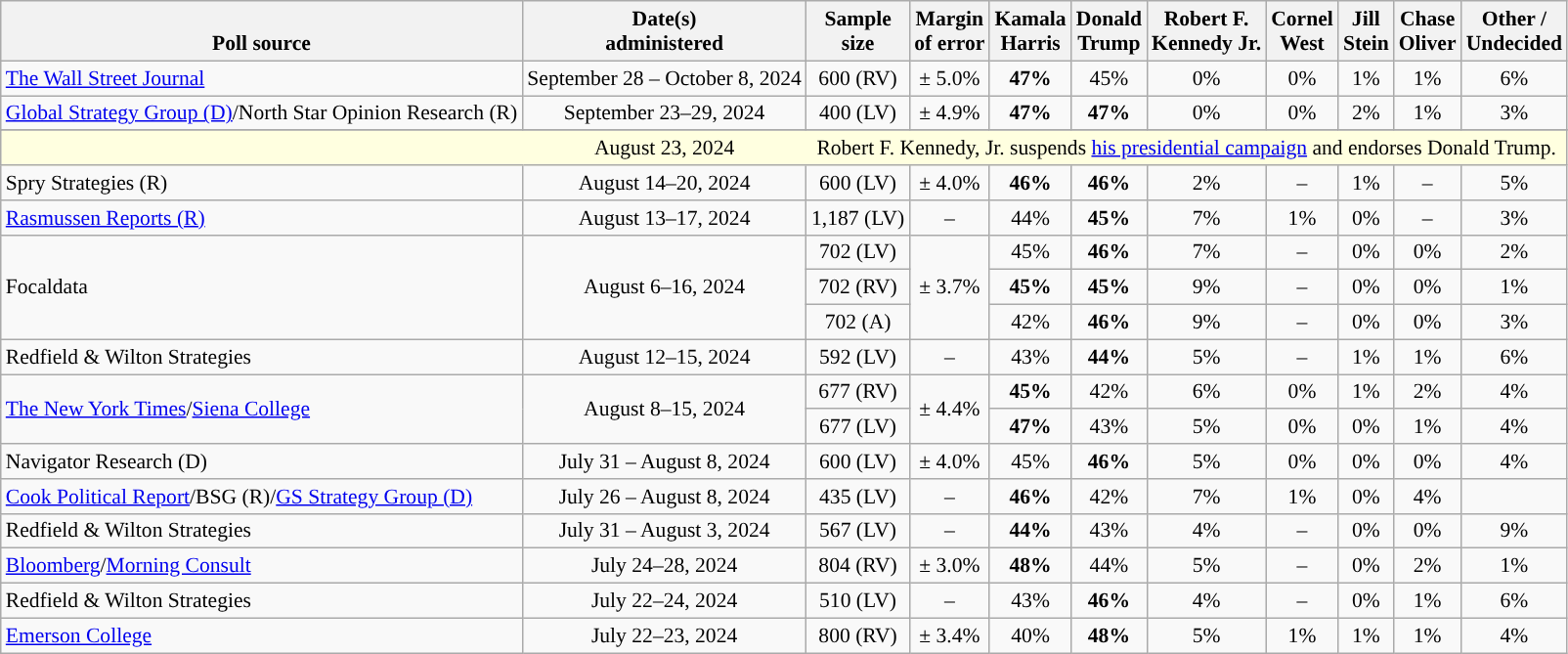<table class="wikitable sortable mw-datatable" style="font-size:90%;text-align:center;line-height:17px">
<tr valign=bottom>
<th>Poll source</th>
<th>Date(s)<br>administered</th>
<th>Sample<br>size</th>
<th>Margin<br>of error</th>
<th class="unsortable">Kamala<br>Harris<br></th>
<th class="unsortable">Donald<br>Trump<br></th>
<th class="unsortable">Robert F.<br>Kennedy Jr.<br></th>
<th class="unsortable">Cornel<br>West<br></th>
<th class="unsortable">Jill<br>Stein<br></th>
<th class="unsortable">Chase<br>Oliver<br></th>
<th class="unsortable">Other /<br>Undecided</th>
</tr>
<tr>
<td style="text-align:left;"><a href='#'>The Wall Street Journal</a></td>
<td data-sort-value="2024-10-08">September 28 – October 8, 2024</td>
<td>600 (RV)</td>
<td>± 5.0%</td>
<td style="color:black;background-color:"><strong>47%</strong></td>
<td>45%</td>
<td>0%</td>
<td>0%</td>
<td>1%</td>
<td>1%</td>
<td>6%</td>
</tr>
<tr>
<td style="text-align:left;"><a href='#'>Global Strategy Group (D)</a>/North Star Opinion Research (R)</td>
<td data-sort-value="2024-09-29">September 23–29, 2024</td>
<td>400 (LV)</td>
<td>± 4.9%</td>
<td><strong>47%</strong></td>
<td><strong>47%</strong></td>
<td>0%</td>
<td>0%</td>
<td>2%</td>
<td>1%</td>
<td>3%</td>
</tr>
<tr>
</tr>
<tr style="background:lightyellow;">
<td style="border-right-style:hidden; background:lightyellow;"></td>
<td style="border-right-style:hidden; " data-sort-value="2024-07-21">August 23, 2024</td>
<td colspan="9">Robert F. Kennedy, Jr. suspends <a href='#'>his presidential campaign</a> and endorses Donald Trump.</td>
</tr>
<tr>
<td style="text-align:left;">Spry Strategies (R)</td>
<td data-sort-value="2024-08-20">August 14–20, 2024</td>
<td>600 (LV)</td>
<td>± 4.0%</td>
<td><strong>46%</strong></td>
<td><strong>46%</strong></td>
<td>2%</td>
<td>–</td>
<td>1%</td>
<td>–</td>
<td>5%</td>
</tr>
<tr>
<td style="text-align:left;"><a href='#'>Rasmussen Reports (R)</a></td>
<td data-sort-value="2024-08-17">August 13–17, 2024</td>
<td>1,187 (LV)</td>
<td>–</td>
<td>44%</td>
<td style="background-color:"><strong>45%</strong></td>
<td>7%</td>
<td>1%</td>
<td>0%</td>
<td>–</td>
<td>3%</td>
</tr>
<tr>
<td style="text-align:left;" rowspan="3">Focaldata</td>
<td rowspan="3">August 6–16, 2024</td>
<td>702 (LV)</td>
<td rowspan="3">± 3.7%</td>
<td>45%</td>
<td style="background-color:"><strong>46%</strong></td>
<td>7%</td>
<td>–</td>
<td>0%</td>
<td>0%</td>
<td>2%</td>
</tr>
<tr>
<td>702 (RV)</td>
<td><strong>45%</strong></td>
<td><strong>45%</strong></td>
<td>9%</td>
<td>–</td>
<td>0%</td>
<td>0%</td>
<td>1%</td>
</tr>
<tr>
<td>702 (A)</td>
<td>42%</td>
<td style="background-color:"><strong>46%</strong></td>
<td>9%</td>
<td>–</td>
<td>0%</td>
<td>0%</td>
<td>3%</td>
</tr>
<tr>
<td style="text-align:left;">Redfield & Wilton Strategies</td>
<td data-sort-value="2024-08-15">August 12–15, 2024</td>
<td>592 (LV)</td>
<td>–</td>
<td>43%</td>
<td style="background-color:"><strong>44%</strong></td>
<td>5%</td>
<td>–</td>
<td>1%</td>
<td>1%</td>
<td>6%</td>
</tr>
<tr>
<td style="text-align:left;" rowspan="2"><a href='#'>The New York Times</a>/<a href='#'>Siena College</a></td>
<td rowspan="2">August 8–15, 2024</td>
<td>677 (RV)</td>
<td rowspan="2">± 4.4%</td>
<td style="color:black;background-color:"><strong>45%</strong></td>
<td>42%</td>
<td>6%</td>
<td>0%</td>
<td>1%</td>
<td>2%</td>
<td>4%</td>
</tr>
<tr>
<td>677 (LV)</td>
<td style="color:black;background-color:"><strong>47%</strong></td>
<td>43%</td>
<td>5%</td>
<td>0%</td>
<td>0%</td>
<td>1%</td>
<td>4%</td>
</tr>
<tr>
<td style="text-align:left;">Navigator Research (D)</td>
<td data-sort-value="2024-08-08">July 31 – August 8, 2024</td>
<td>600 (LV)</td>
<td>± 4.0%</td>
<td>45%</td>
<td style="background-color:"><strong>46%</strong></td>
<td>5%</td>
<td>0%</td>
<td>0%</td>
<td>0%</td>
<td>4%</td>
</tr>
<tr>
<td style="text-align:left;"><a href='#'>Cook Political Report</a>/BSG (R)/<a href='#'>GS Strategy Group (D)</a></td>
<td data-sort-value="2024-08-08">July 26 – August 8, 2024</td>
<td>435 (LV)</td>
<td>–</td>
<td style="color:black;background-color:"><strong>46%</strong></td>
<td>42%</td>
<td>7%</td>
<td>1%</td>
<td>0%</td>
<td>4%</td>
</tr>
<tr>
<td style="text-align:left;">Redfield & Wilton Strategies</td>
<td data-sort-value="2024-08-03">July 31 – August 3, 2024</td>
<td>567 (LV)</td>
<td>–</td>
<td style="color:black;background-color:"><strong>44%</strong></td>
<td>43%</td>
<td>4%</td>
<td>–</td>
<td>0%</td>
<td>0%</td>
<td>9%</td>
</tr>
<tr>
<td style="text-align:left;"><a href='#'>Bloomberg</a>/<a href='#'>Morning Consult</a></td>
<td data-sort-value="2024-07-30">July 24–28, 2024</td>
<td>804 (RV)</td>
<td>± 3.0%</td>
<td style="color:black;background-color:"><strong>48%</strong></td>
<td>44%</td>
<td>5%</td>
<td>–</td>
<td>0%</td>
<td>2%</td>
<td>1%</td>
</tr>
<tr>
<td style="text-align:left;">Redfield & Wilton Strategies</td>
<td data-sort-value="2024-07-26">July 22–24, 2024</td>
<td>510 (LV)</td>
<td>–</td>
<td>43%</td>
<td style="background-color:"><strong>46%</strong></td>
<td>4%</td>
<td>–</td>
<td>0%</td>
<td>1%</td>
<td>6%</td>
</tr>
<tr>
<td style="text-align:left;"><a href='#'>Emerson College</a></td>
<td data-sort-value="2024-07-25">July 22–23, 2024</td>
<td>800 (RV)</td>
<td>± 3.4%</td>
<td>40%</td>
<td style="background-color:"><strong>48%</strong></td>
<td>5%</td>
<td>1%</td>
<td>1%</td>
<td>1%</td>
<td>4%</td>
</tr>
</table>
